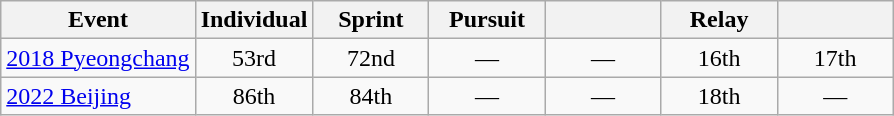<table class="wikitable" style="text-align: center;">
<tr ">
<th>Event</th>
<th style="width:70px;">Individual</th>
<th style="width:70px;">Sprint</th>
<th style="width:70px;">Pursuit</th>
<th style="width:70px;"></th>
<th style="width:70px;">Relay</th>
<th style="width:70px;"></th>
</tr>
<tr>
<td align="left"> <a href='#'>2018 Pyeongchang</a></td>
<td>53rd</td>
<td>72nd</td>
<td>—</td>
<td>—</td>
<td>16th</td>
<td>17th</td>
</tr>
<tr>
<td align="left"> <a href='#'>2022 Beijing</a></td>
<td>86th</td>
<td>84th</td>
<td>—</td>
<td>—</td>
<td>18th</td>
<td>—</td>
</tr>
</table>
